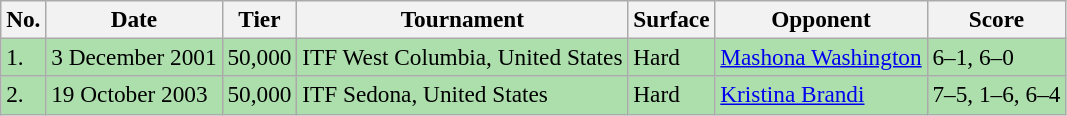<table class="wikitable" style=font-size:97%>
<tr>
<th>No.</th>
<th>Date</th>
<th>Tier</th>
<th>Tournament</th>
<th>Surface</th>
<th>Opponent</th>
<th>Score</th>
</tr>
<tr style="background:#addfad;">
<td>1.</td>
<td>3 December 2001</td>
<td>50,000</td>
<td>ITF West Columbia, United States</td>
<td>Hard</td>
<td> <a href='#'>Mashona Washington</a></td>
<td>6–1, 6–0</td>
</tr>
<tr style="background:#addfad;">
<td>2.</td>
<td>19 October 2003</td>
<td>50,000</td>
<td>ITF Sedona, United States</td>
<td>Hard</td>
<td> <a href='#'>Kristina Brandi</a></td>
<td>7–5, 1–6, 6–4</td>
</tr>
</table>
